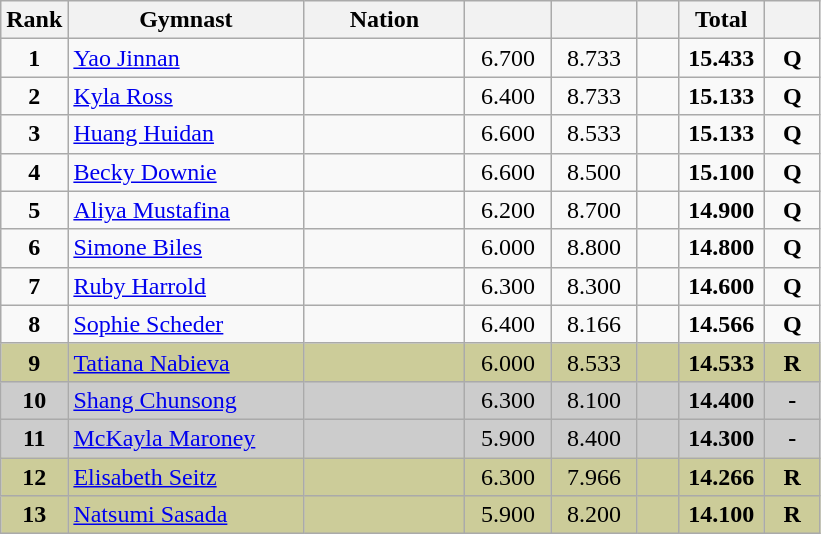<table class="wikitable sortable" style="text-align:center; font-size:100%">
<tr>
<th scope="col"  style="width:15px;">Rank</th>
<th scope="col"  style="width:150px;">Gymnast</th>
<th scope="col"  style="width:100px;">Nation</th>
<th scope="col"  style="width:50px;"></th>
<th scope="col"  style="width:50px;"></th>
<th scope="col"  style="width:20px;"></th>
<th scope="col"  style="width:50px;">Total</th>
<th scope="col"  style="width:30px;"></th>
</tr>
<tr>
<td scope=row style="text-align:center"><strong>1</strong></td>
<td align=left><a href='#'>Yao Jinnan</a></td>
<td style="text-align:left;"></td>
<td>6.700</td>
<td>8.733</td>
<td></td>
<td><strong>15.433</strong></td>
<td><strong>Q</strong></td>
</tr>
<tr>
<td scope=row style="text-align:center"><strong>2</strong></td>
<td align=left><a href='#'>Kyla Ross</a></td>
<td style="text-align:left;"></td>
<td>6.400</td>
<td>8.733</td>
<td></td>
<td><strong>15.133</strong></td>
<td><strong>Q</strong></td>
</tr>
<tr>
<td scope=row style="text-align:center"><strong>3</strong></td>
<td align=left><a href='#'>Huang Huidan</a></td>
<td style="text-align:left;"></td>
<td>6.600</td>
<td>8.533</td>
<td></td>
<td><strong>15.133</strong></td>
<td><strong>Q</strong></td>
</tr>
<tr>
<td scope=row style="text-align:center"><strong>4</strong></td>
<td align=left><a href='#'>Becky Downie</a></td>
<td style="text-align:left;"></td>
<td>6.600</td>
<td>8.500</td>
<td></td>
<td><strong>15.100</strong></td>
<td><strong>Q</strong></td>
</tr>
<tr>
<td scope=row style="text-align:center"><strong>5</strong></td>
<td align=left><a href='#'>Aliya Mustafina</a></td>
<td style="text-align:left;"></td>
<td>6.200</td>
<td>8.700</td>
<td></td>
<td><strong>14.900</strong></td>
<td><strong>Q</strong></td>
</tr>
<tr>
<td scope=row style="text-align:center"><strong>6</strong></td>
<td align=left><a href='#'>Simone Biles</a></td>
<td style="text-align:left;"></td>
<td>6.000</td>
<td>8.800</td>
<td></td>
<td><strong>14.800</strong></td>
<td><strong>Q</strong></td>
</tr>
<tr>
<td scope=row style="text-align:center"><strong>7</strong></td>
<td align=left><a href='#'>Ruby Harrold</a></td>
<td style="text-align:left;"></td>
<td>6.300</td>
<td>8.300</td>
<td></td>
<td><strong>14.600</strong></td>
<td><strong>Q</strong></td>
</tr>
<tr>
<td scope=row style="text-align:center"><strong>8</strong></td>
<td align=left><a href='#'>Sophie Scheder</a></td>
<td style="text-align:left;"></td>
<td>6.400</td>
<td>8.166</td>
<td></td>
<td><strong>14.566</strong></td>
<td><strong>Q</strong></td>
</tr>
<tr style="background:#cccc99;">
<td scope=row style="text-align:center"><strong>9</strong></td>
<td align=left><a href='#'>Tatiana Nabieva</a></td>
<td style="text-align:left;"></td>
<td>6.000</td>
<td>8.533</td>
<td></td>
<td><strong>14.533</strong></td>
<td><strong>R</strong></td>
</tr>
<tr style="background:#cccccc;">
<td scope=row style="text-align:center"><strong>10</strong></td>
<td align=left><a href='#'>Shang Chunsong</a></td>
<td style="text-align:left;"></td>
<td>6.300</td>
<td>8.100</td>
<td></td>
<td><strong>14.400</strong></td>
<td><strong>-</strong></td>
</tr>
<tr style="background:#cccccc;">
<td scope=row style="text-align:center"><strong>11</strong></td>
<td align=left><a href='#'>McKayla Maroney</a></td>
<td style="text-align:left;"></td>
<td>5.900</td>
<td>8.400</td>
<td></td>
<td><strong>14.300</strong></td>
<td><strong>-</strong></td>
</tr>
<tr style="background:#cccc99;">
<td scope=row style="text-align:center"><strong>12</strong></td>
<td align=left><a href='#'>Elisabeth Seitz</a></td>
<td style="text-align:left;"></td>
<td>6.300</td>
<td>7.966</td>
<td></td>
<td><strong>14.266</strong></td>
<td><strong>R</strong></td>
</tr>
<tr style="background:#cccc99;">
<td scope=row style="text-align:center"><strong>13</strong></td>
<td align=left><a href='#'>Natsumi Sasada</a></td>
<td style="text-align:left;"></td>
<td>5.900</td>
<td>8.200</td>
<td></td>
<td><strong>14.100</strong></td>
<td><strong>R</strong></td>
</tr>
</table>
